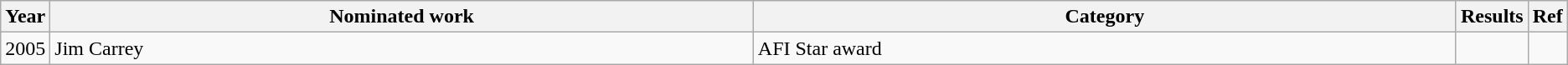<table class="wikitable">
<tr>
<th scope="col" style="width:1em;">Year</th>
<th scope="col" style="width:35em;">Nominated work</th>
<th scope="col" style="width:35em;">Category</th>
<th scope="col" style="width:1em;">Results</th>
<th scope="col" style="width:1em;">Ref</th>
</tr>
<tr>
<td>2005</td>
<td>Jim Carrey</td>
<td>AFI Star award</td>
<td></td>
<td></td>
</tr>
</table>
